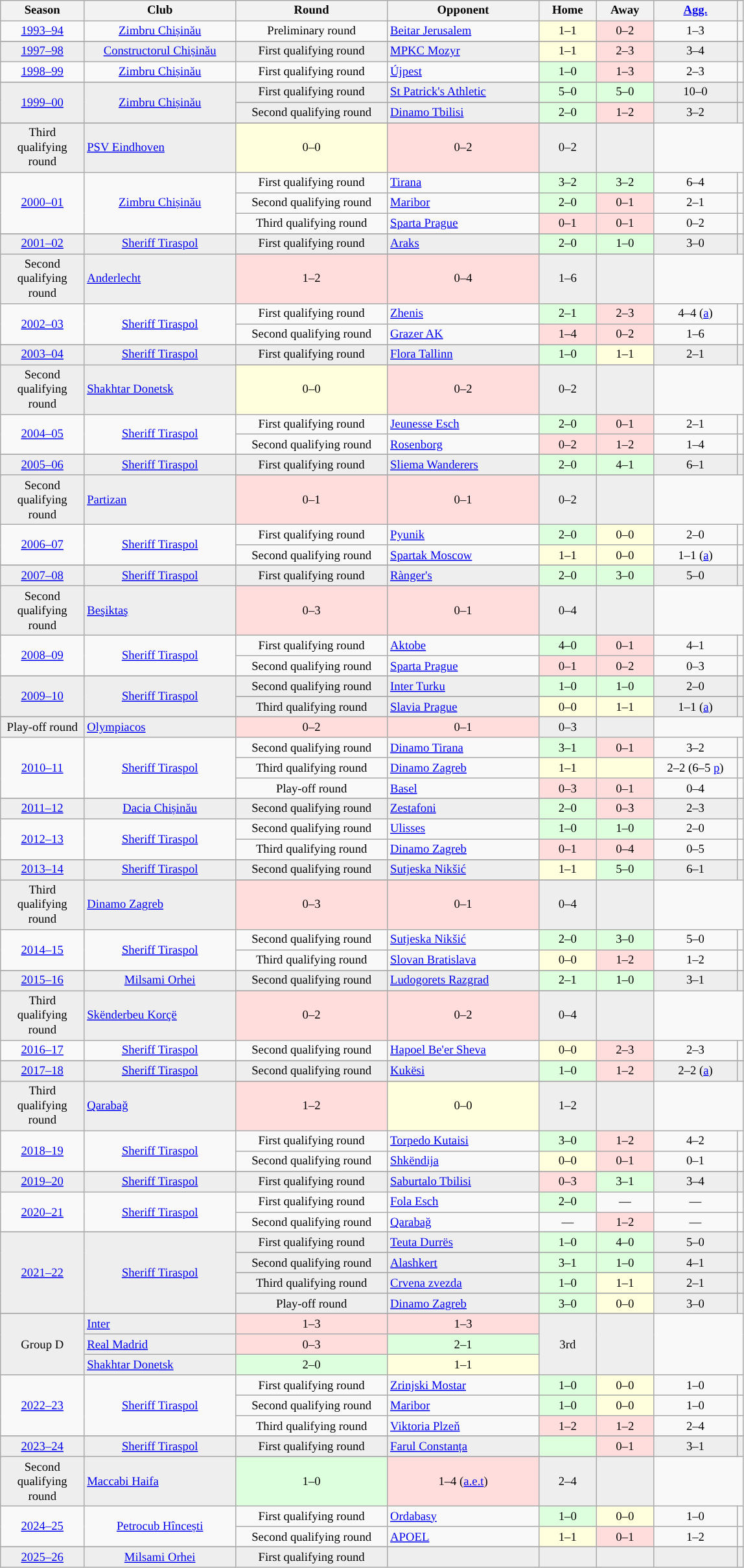<table class="wikitable" style="font-size:78%; text-align: center;">
<tr>
<th width="80">Season</th>
<th width="150">Club</th>
<th width="150">Round</th>
<th width="150">Opponent</th>
<th width="53">Home</th>
<th width="53">Away</th>
<th width="80"><a href='#'>Agg.</a></th>
<th></th>
</tr>
<tr>
<td><a href='#'>1993–94</a></td>
<td><a href='#'>Zimbru Chișinău</a></td>
<td>Preliminary round</td>
<td align="left"> <a href='#'>Beitar Jerusalem</a></td>
<td bgcolor="#ffffdd">1–1</td>
<td bgcolor="#ffdddd">0–2</td>
<td>1–3</td>
<td></td>
</tr>
<tr>
</tr>
<tr bgcolor=#EEEEEE>
<td><a href='#'>1997–98</a></td>
<td><a href='#'>Constructorul Chișinău</a></td>
<td>First qualifying round</td>
<td align="left"> <a href='#'>MPKC Mozyr</a></td>
<td bgcolor="#ffffdd">1–1</td>
<td bgcolor="#ffdddd">2–3</td>
<td>3–4</td>
<td></td>
</tr>
<tr>
<td><a href='#'>1998–99</a></td>
<td><a href='#'>Zimbru Chișinău</a></td>
<td>First qualifying round</td>
<td align="left"> <a href='#'>Újpest</a></td>
<td bgcolor="#ddffdd">1–0</td>
<td bgcolor="#ffdddd">1–3</td>
<td>2–3</td>
<td></td>
</tr>
<tr>
</tr>
<tr bgcolor=#EEEEEE>
<td rowspan=3><a href='#'>1999–00</a></td>
<td rowspan=3><a href='#'>Zimbru Chișinău</a></td>
<td>First qualifying round</td>
<td align="left"> <a href='#'>St Patrick's Athletic</a></td>
<td bgcolor="#ddffdd">5–0</td>
<td bgcolor="#ddffdd">5–0</td>
<td>10–0</td>
<td></td>
</tr>
<tr>
</tr>
<tr bgcolor=#EEEEEE>
<td>Second qualifying round</td>
<td align="left"> <a href='#'>Dinamo Tbilisi</a></td>
<td bgcolor="#ddffdd">2–0</td>
<td bgcolor="#ffdddd">1–2</td>
<td>3–2</td>
<td></td>
</tr>
<tr>
</tr>
<tr bgcolor=#EEEEEE>
<td>Third qualifying round</td>
<td align="left"> <a href='#'>PSV Eindhoven</a></td>
<td bgcolor="#ffffdd">0–0</td>
<td bgcolor="#ffdddd">0–2</td>
<td>0–2</td>
<td></td>
</tr>
<tr>
<td rowspan=3><a href='#'>2000–01</a></td>
<td rowspan=3><a href='#'>Zimbru Chișinău</a></td>
<td>First qualifying round</td>
<td align="left"> <a href='#'>Tirana</a></td>
<td bgcolor="#ddffdd">3–2</td>
<td bgcolor="#ddffdd">3–2</td>
<td>6–4</td>
<td></td>
</tr>
<tr>
<td>Second qualifying round</td>
<td align="left"> <a href='#'>Maribor</a></td>
<td bgcolor="#ddffdd">2–0</td>
<td bgcolor="#ffdddd">0–1</td>
<td>2–1</td>
<td></td>
</tr>
<tr>
<td>Third qualifying round</td>
<td align="left"> <a href='#'>Sparta Prague</a></td>
<td bgcolor="#ffdddd">0–1</td>
<td bgcolor="#ffdddd">0–1</td>
<td>0–2</td>
<td></td>
</tr>
<tr>
</tr>
<tr bgcolor=#EEEEEE>
<td rowspan=2><a href='#'>2001–02</a></td>
<td rowspan=2><a href='#'>Sheriff Tiraspol</a></td>
<td>First qualifying round</td>
<td align="left"> <a href='#'>Araks</a></td>
<td bgcolor="#ddffdd">2–0</td>
<td bgcolor="#ddffdd">1–0</td>
<td>3–0</td>
<td></td>
</tr>
<tr>
</tr>
<tr bgcolor=#EEEEEE>
<td>Second qualifying round</td>
<td align="left"> <a href='#'>Anderlecht</a></td>
<td bgcolor="#ffdddd">1–2</td>
<td bgcolor="#ffdddd">0–4</td>
<td>1–6</td>
<td></td>
</tr>
<tr>
<td rowspan=2><a href='#'>2002–03</a></td>
<td rowspan=2><a href='#'>Sheriff Tiraspol</a></td>
<td>First qualifying round</td>
<td align="left"> <a href='#'>Zhenis</a></td>
<td bgcolor="#ddffdd">2–1</td>
<td bgcolor="#ffdddd">2–3</td>
<td>4–4 (<a href='#'>a</a>)</td>
<td></td>
</tr>
<tr>
<td>Second qualifying round</td>
<td align="left"> <a href='#'>Grazer AK</a></td>
<td bgcolor="#ffdddd">1–4</td>
<td bgcolor="#ffdddd">0–2</td>
<td>1–6</td>
<td></td>
</tr>
<tr>
</tr>
<tr bgcolor=#EEEEEE>
<td rowspan=2><a href='#'>2003–04</a></td>
<td rowspan=2><a href='#'>Sheriff Tiraspol</a></td>
<td>First qualifying round</td>
<td align="left"> <a href='#'>Flora Tallinn</a></td>
<td bgcolor="#ddffdd">1–0</td>
<td bgcolor="#ffffdd">1–1</td>
<td>2–1</td>
<td></td>
</tr>
<tr>
</tr>
<tr bgcolor=#EEEEEE>
<td>Second qualifying round</td>
<td align="left"> <a href='#'>Shakhtar Donetsk</a></td>
<td bgcolor="#ffffdd">0–0</td>
<td bgcolor="#ffdddd">0–2</td>
<td>0–2</td>
<td></td>
</tr>
<tr>
<td rowspan=2><a href='#'>2004–05</a></td>
<td rowspan=2><a href='#'>Sheriff Tiraspol</a></td>
<td>First qualifying round</td>
<td align="left"> <a href='#'>Jeunesse Esch</a></td>
<td bgcolor="#ddffdd">2–0</td>
<td bgcolor="#ffdddd">0–1</td>
<td>2–1</td>
<td></td>
</tr>
<tr>
<td>Second qualifying round</td>
<td align="left"> <a href='#'>Rosenborg</a></td>
<td bgcolor="#ffdddd">0–2</td>
<td bgcolor="#ffdddd">1–2</td>
<td>1–4</td>
<td></td>
</tr>
<tr>
</tr>
<tr bgcolor=#EEEEEE>
<td rowspan=2><a href='#'>2005–06</a></td>
<td rowspan=2><a href='#'>Sheriff Tiraspol</a></td>
<td>First qualifying round</td>
<td align="left"> <a href='#'>Sliema Wanderers</a></td>
<td bgcolor="#ddffdd">2–0</td>
<td bgcolor="#ddffdd">4–1</td>
<td>6–1</td>
<td></td>
</tr>
<tr>
</tr>
<tr bgcolor=#EEEEEE>
<td>Second qualifying round</td>
<td align="left"> <a href='#'>Partizan</a></td>
<td bgcolor="#ffdddd">0–1</td>
<td bgcolor="#ffdddd">0–1</td>
<td>0–2</td>
<td></td>
</tr>
<tr>
<td rowspan=2><a href='#'>2006–07</a></td>
<td rowspan=2><a href='#'>Sheriff Tiraspol</a></td>
<td>First qualifying round</td>
<td align="left"> <a href='#'>Pyunik</a></td>
<td bgcolor="#ddffdd">2–0</td>
<td bgcolor="#ffffdd">0–0</td>
<td>2–0</td>
<td></td>
</tr>
<tr>
<td>Second qualifying round</td>
<td align="left"> <a href='#'>Spartak Moscow</a></td>
<td bgcolor="#ffffdd">1–1</td>
<td bgcolor="#ffffdd">0–0</td>
<td>1–1 (<a href='#'>a</a>)</td>
<td></td>
</tr>
<tr>
</tr>
<tr bgcolor=#EEEEEE>
<td rowspan=2><a href='#'>2007–08</a></td>
<td rowspan=2><a href='#'>Sheriff Tiraspol</a></td>
<td>First qualifying round</td>
<td align="left"> <a href='#'>Rànger's</a></td>
<td bgcolor="#ddffdd">2–0</td>
<td bgcolor="#ddffdd">3–0</td>
<td>5–0</td>
<td></td>
</tr>
<tr>
</tr>
<tr bgcolor=#EEEEEE>
<td>Second qualifying round</td>
<td align="left"> <a href='#'>Beşiktaş</a></td>
<td bgcolor="#ffdddd">0–3</td>
<td bgcolor="#ffdddd">0–1</td>
<td>0–4</td>
<td></td>
</tr>
<tr>
<td rowspan=2><a href='#'>2008–09</a></td>
<td rowspan=2><a href='#'>Sheriff Tiraspol</a></td>
<td>First qualifying round</td>
<td align="left"> <a href='#'>Aktobe</a></td>
<td bgcolor="#ddffdd">4–0</td>
<td bgcolor="#ffdddd">0–1</td>
<td>4–1</td>
<td></td>
</tr>
<tr>
<td>Second qualifying round</td>
<td align="left"> <a href='#'>Sparta Prague</a></td>
<td bgcolor="#ffdddd">0–1</td>
<td bgcolor="#ffdddd">0–2</td>
<td>0–3</td>
<td></td>
</tr>
<tr>
</tr>
<tr bgcolor=#EEEEEE>
<td rowspan=3><a href='#'>2009–10</a></td>
<td rowspan=3><a href='#'>Sheriff Tiraspol</a></td>
<td>Second qualifying round</td>
<td align="left"> <a href='#'>Inter Turku</a></td>
<td bgcolor="#ddffdd">1–0</td>
<td bgcolor="#ddffdd">1–0</td>
<td>2–0</td>
<td></td>
</tr>
<tr>
</tr>
<tr bgcolor=#EEEEEE>
<td>Third qualifying round</td>
<td align="left"> <a href='#'>Slavia Prague</a></td>
<td bgcolor="#ffffdd">0–0</td>
<td bgcolor="#ffffdd">1–1</td>
<td>1–1 (<a href='#'>a</a>)</td>
<td></td>
</tr>
<tr>
</tr>
<tr bgcolor=#EEEEEE>
<td>Play-off round</td>
<td align="left"> <a href='#'>Olympiacos</a></td>
<td bgcolor="#ffdddd">0–2</td>
<td bgcolor="#ffdddd">0–1</td>
<td>0–3</td>
<td></td>
</tr>
<tr>
<td rowspan=3><a href='#'>2010–11</a></td>
<td rowspan=3><a href='#'>Sheriff Tiraspol</a></td>
<td>Second qualifying round</td>
<td align="left"> <a href='#'>Dinamo Tirana</a></td>
<td bgcolor="#ddffdd">3–1</td>
<td bgcolor="#ffdddd">0–1</td>
<td>3–2</td>
<td></td>
</tr>
<tr>
<td>Third qualifying round</td>
<td align="left"> <a href='#'>Dinamo Zagreb</a></td>
<td bgcolor="#ffffdd">1–1</td>
<td bgcolor="#ffffdd"></td>
<td>2–2 (6–5 <a href='#'>p</a>)</td>
<td></td>
</tr>
<tr>
<td>Play-off round</td>
<td align="left"> <a href='#'>Basel</a></td>
<td bgcolor="#ffdddd">0–3</td>
<td bgcolor="#ffdddd">0–1</td>
<td>0–4</td>
<td></td>
</tr>
<tr>
</tr>
<tr bgcolor=#EEEEEE>
<td><a href='#'>2011–12</a></td>
<td><a href='#'>Dacia Chișinău</a></td>
<td>Second qualifying round</td>
<td align="left"> <a href='#'>Zestafoni</a></td>
<td bgcolor="#ddffdd">2–0</td>
<td bgcolor="#ffdddd">0–3</td>
<td>2–3</td>
<td></td>
</tr>
<tr>
<td rowspan=2><a href='#'>2012–13</a></td>
<td rowspan=2><a href='#'>Sheriff Tiraspol</a></td>
<td>Second qualifying round</td>
<td align="left"> <a href='#'>Ulisses</a></td>
<td bgcolor="#ddffdd">1–0</td>
<td bgcolor="#ddffdd">1–0</td>
<td>2–0</td>
<td></td>
</tr>
<tr>
<td>Third qualifying round</td>
<td align="left"> <a href='#'>Dinamo Zagreb</a></td>
<td bgcolor="#ffdddd">0–1</td>
<td bgcolor="#ffdddd">0–4</td>
<td>0–5</td>
<td></td>
</tr>
<tr>
</tr>
<tr bgcolor=#EEEEEE>
<td rowspan=2><a href='#'>2013–14</a></td>
<td rowspan=2><a href='#'>Sheriff Tiraspol</a></td>
<td>Second qualifying round</td>
<td align="left"> <a href='#'>Sutjeska Nikšić</a></td>
<td bgcolor="#ffffdd">1–1</td>
<td bgcolor="#ddffdd">5–0</td>
<td>6–1</td>
<td></td>
</tr>
<tr>
</tr>
<tr bgcolor=#EEEEEE>
<td>Third qualifying round</td>
<td align="left"> <a href='#'>Dinamo Zagreb</a></td>
<td bgcolor="#ffdddd">0–3</td>
<td bgcolor="#ffdddd">0–1</td>
<td>0–4</td>
<td></td>
</tr>
<tr>
<td rowspan=2><a href='#'>2014–15</a></td>
<td rowspan=2><a href='#'>Sheriff Tiraspol</a></td>
<td>Second qualifying round</td>
<td align="left"> <a href='#'>Sutjeska Nikšić</a></td>
<td bgcolor="#ddffdd">2–0</td>
<td bgcolor="#ddffdd">3–0</td>
<td>5–0</td>
<td></td>
</tr>
<tr>
<td>Third qualifying round</td>
<td align="left"> <a href='#'>Slovan Bratislava</a></td>
<td bgcolor="#ffffdd">0–0</td>
<td bgcolor="#ffdddd">1–2</td>
<td>1–2</td>
<td></td>
</tr>
<tr>
</tr>
<tr bgcolor=#EEEEEE>
<td rowspan=2><a href='#'>2015–16</a></td>
<td rowspan=2><a href='#'>Milsami Orhei</a></td>
<td>Second qualifying round</td>
<td align="left"> <a href='#'>Ludogorets Razgrad</a></td>
<td bgcolor="#ddffdd">2–1</td>
<td bgcolor="#ddffdd">1–0</td>
<td>3–1</td>
<td></td>
</tr>
<tr>
</tr>
<tr bgcolor=#EEEEEE>
<td>Third qualifying round</td>
<td align="left"> <a href='#'>Skënderbeu Korçë</a></td>
<td bgcolor="#ffdddd">0–2</td>
<td bgcolor="#ffdddd">0–2</td>
<td>0–4</td>
<td></td>
</tr>
<tr>
<td><a href='#'>2016–17</a></td>
<td><a href='#'>Sheriff Tiraspol</a></td>
<td>Second qualifying round</td>
<td align="left"> <a href='#'>Hapoel Be'er Sheva</a></td>
<td bgcolor="#ffffdd">0–0</td>
<td bgcolor="#ffdddd">2–3</td>
<td>2–3</td>
<td></td>
</tr>
<tr>
</tr>
<tr bgcolor=#EEEEEE>
<td rowspan=2><a href='#'>2017–18</a></td>
<td rowspan=2><a href='#'>Sheriff Tiraspol</a></td>
<td>Second qualifying round</td>
<td align="left"> <a href='#'>Kukësi</a></td>
<td bgcolor="#ddffdd">1–0</td>
<td bgcolor="#ffdddd">1–2</td>
<td>2–2 (<a href='#'>a</a>)</td>
<td></td>
</tr>
<tr>
</tr>
<tr bgcolor=#EEEEEE>
<td>Third qualifying round</td>
<td align="left"> <a href='#'>Qarabağ</a></td>
<td bgcolor="#ffdddd">1–2</td>
<td bgcolor="#ffffdd">0–0</td>
<td>1–2</td>
<td></td>
</tr>
<tr>
<td rowspan=2><a href='#'>2018–19</a></td>
<td rowspan=2><a href='#'>Sheriff Tiraspol</a></td>
<td>First qualifying round</td>
<td align="left"> <a href='#'>Torpedo Kutaisi</a></td>
<td bgcolor="#ddffdd">3–0</td>
<td bgcolor="#ffdddd">1–2</td>
<td>4–2</td>
<td></td>
</tr>
<tr>
<td>Second qualifying round</td>
<td align="left"> <a href='#'>Shkëndija</a></td>
<td bgcolor="#ffffdd">0–0</td>
<td bgcolor="#ffdddd">0–1</td>
<td>0–1</td>
<td></td>
</tr>
<tr>
</tr>
<tr bgcolor=#EEEEEE>
<td><a href='#'>2019–20</a></td>
<td><a href='#'>Sheriff Tiraspol</a></td>
<td>First qualifying round</td>
<td align="left"> <a href='#'>Saburtalo Tbilisi</a></td>
<td bgcolor="#ffdddd">0–3</td>
<td bgcolor="#ddffdd">3–1</td>
<td>3–4</td>
<td></td>
</tr>
<tr>
<td rowspan=2><a href='#'>2020–21</a></td>
<td rowspan=2><a href='#'>Sheriff Tiraspol</a></td>
<td>First qualifying round</td>
<td align="left"> <a href='#'>Fola Esch</a></td>
<td bgcolor="#ddffdd">2–0</td>
<td>—</td>
<td>—</td>
<td></td>
</tr>
<tr>
<td>Second qualifying round</td>
<td align="left"> <a href='#'>Qarabağ</a></td>
<td>—</td>
<td bgcolor="#ffdddd">1–2</td>
<td>—</td>
<td></td>
</tr>
<tr>
</tr>
<tr bgcolor=#EEEEEE>
<td rowspan=7><a href='#'>2021–22</a></td>
<td rowspan=7><a href='#'>Sheriff Tiraspol</a></td>
<td>First qualifying round</td>
<td align="left"> <a href='#'>Teuta Durrës</a></td>
<td bgcolor="#ddffdd">1–0</td>
<td bgcolor="#ddffdd">4–0</td>
<td>5–0</td>
<td></td>
</tr>
<tr>
</tr>
<tr bgcolor=#EEEEEE>
<td>Second qualifying round</td>
<td align="left"> <a href='#'>Alashkert</a></td>
<td bgcolor="#ddffdd">3–1</td>
<td bgcolor="#ddffdd">1–0</td>
<td>4–1</td>
<td></td>
</tr>
<tr>
</tr>
<tr bgcolor=#EEEEEE>
<td>Third qualifying round</td>
<td align="left"> <a href='#'>Crvena zvezda</a></td>
<td bgcolor="#ddffdd">1–0</td>
<td bgcolor="#ffffdd">1–1</td>
<td>2–1</td>
<td></td>
</tr>
<tr>
</tr>
<tr bgcolor=#EEEEEE>
<td>Play-off round</td>
<td align="left"> <a href='#'>Dinamo Zagreb</a></td>
<td bgcolor="#ddffdd">3–0</td>
<td bgcolor="#ffffdd">0–0</td>
<td>3–0</td>
<td></td>
</tr>
<tr>
</tr>
<tr bgcolor=#EEEEEE>
<td rowspan=3>Group D</td>
<td align="left"> <a href='#'>Inter</a></td>
<td bgcolor="#ffdddd">1–3</td>
<td bgcolor="#ffdddd">1–3</td>
<td rowspan=3>3rd</td>
<td rowspan=3></td>
</tr>
<tr bgcolor=#EEEEEE>
<td align="left"> <a href='#'>Real Madrid</a></td>
<td bgcolor="#ffdddd">0–3</td>
<td bgcolor="#ddffdd">2–1</td>
</tr>
<tr bgcolor=#EEEEEE>
<td align="left"> <a href='#'>Shakhtar Donetsk</a></td>
<td bgcolor="#ddffdd">2–0</td>
<td bgcolor="#ffffdd">1–1</td>
</tr>
<tr>
<td rowspan=3><a href='#'>2022–23</a></td>
<td rowspan=3><a href='#'>Sheriff Tiraspol</a></td>
<td>First qualifying round</td>
<td align="left"> <a href='#'>Zrinjski Mostar</a></td>
<td bgcolor="#ddffdd">1–0</td>
<td bgcolor="#ffffdd">0–0</td>
<td>1–0</td>
<td></td>
</tr>
<tr>
<td>Second qualifying round</td>
<td align="left"> <a href='#'>Maribor</a></td>
<td bgcolor="#ddffdd">1–0</td>
<td bgcolor="#ffffdd">0–0</td>
<td>1–0</td>
<td></td>
</tr>
<tr>
<td>Third qualifying round</td>
<td align="left"> <a href='#'>Viktoria Plzeň</a></td>
<td bgcolor="#ffdddd">1–2</td>
<td bgcolor="#ffdddd">1–2</td>
<td>2–4</td>
<td></td>
</tr>
<tr>
</tr>
<tr bgcolor=#EEEEEE>
<td rowspan=2><a href='#'>2023–24</a></td>
<td rowspan=2><a href='#'>Sheriff Tiraspol</a></td>
<td>First qualifying round</td>
<td align="left"> <a href='#'>Farul Constanța</a></td>
<td bgcolor="#ddffdd"></td>
<td bgcolor="#ffdddd">0–1</td>
<td>3–1</td>
<td></td>
</tr>
<tr>
</tr>
<tr bgcolor=#EEEEEE>
<td>Second qualifying round</td>
<td align="left"> <a href='#'>Maccabi Haifa</a></td>
<td bgcolor="#ddffdd">1–0</td>
<td bgcolor="#ffdddd">1–4 (<a href='#'>a.e.t</a>)</td>
<td>2–4</td>
<td></td>
</tr>
<tr>
<td rowspan=2><a href='#'>2024–25</a></td>
<td rowspan=2><a href='#'>Petrocub Hîncești</a></td>
<td>First qualifying round</td>
<td align="left"> <a href='#'>Ordabasy</a></td>
<td bgcolor="#ddffdd">1–0</td>
<td bgcolor="#ffffdd">0–0</td>
<td>1–0</td>
<td></td>
</tr>
<tr>
<td>Second qualifying round</td>
<td align="left"> <a href='#'>APOEL</a></td>
<td bgcolor="#ffffdd">1–1</td>
<td bgcolor="#ffdddd">0–1</td>
<td>1–2</td>
<td></td>
</tr>
<tr>
</tr>
<tr bgcolor=#EEEEEE>
<td><a href='#'>2025–26</a></td>
<td><a href='#'>Milsami Orhei</a></td>
<td>First qualifying round</td>
<td align="left"></td>
<td></td>
<td></td>
<td></td>
<td></td>
</tr>
</table>
